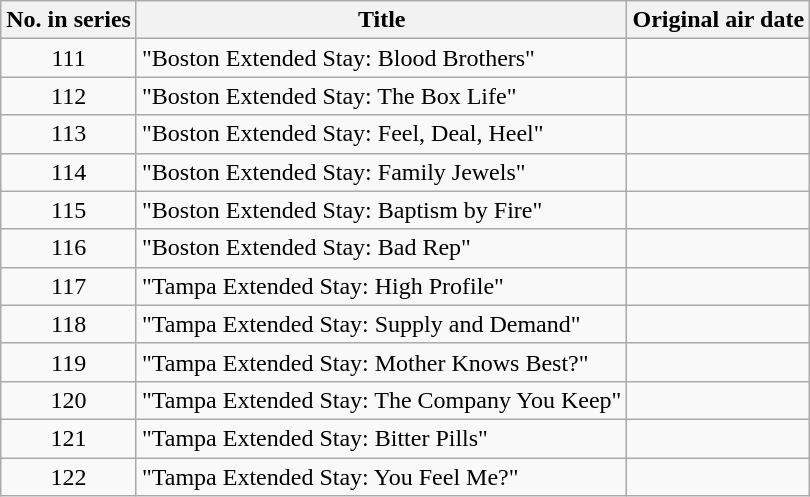<table class="wikitable plainrowheaders" style="text-align:center">
<tr>
<th scope="col">No. in series</th>
<th scope="col">Title</th>
<th scope="col">Original air date</th>
</tr>
<tr>
<td scope="row">111</td>
<td style="text-align:left">"Boston Extended Stay: Blood Brothers"</td>
<td></td>
</tr>
<tr>
<td scope="row">112</td>
<td style="text-align:left">"Boston Extended Stay: The Box Life"</td>
<td></td>
</tr>
<tr>
<td scope="row">113</td>
<td style="text-align:left">"Boston Extended Stay: Feel, Deal, Heel"</td>
<td></td>
</tr>
<tr>
<td scope="row">114</td>
<td style="text-align:left">"Boston Extended Stay: Family Jewels"</td>
<td></td>
</tr>
<tr>
<td scope="row">115</td>
<td style="text-align:left">"Boston Extended Stay: Baptism by Fire"</td>
<td></td>
</tr>
<tr>
<td scope="row">116</td>
<td style="text-align:left">"Boston Extended Stay: Bad Rep"</td>
<td></td>
</tr>
<tr>
<td scope="row">117</td>
<td style="text-align:left">"Tampa Extended Stay: High Profile"</td>
<td></td>
</tr>
<tr>
<td scope="row">118</td>
<td style="text-align:left">"Tampa Extended Stay: Supply and Demand"</td>
<td></td>
</tr>
<tr>
<td scope="row">119</td>
<td style="text-align:left">"Tampa Extended Stay: Mother Knows Best?"</td>
<td></td>
</tr>
<tr>
<td scope="row">120</td>
<td style="text-align:left">"Tampa Extended Stay: The Company You Keep"</td>
<td></td>
</tr>
<tr>
<td scope="row">121</td>
<td style="text-align:left">"Tampa Extended Stay: Bitter Pills"</td>
<td></td>
</tr>
<tr>
<td scope="row">122</td>
<td style="text-align:left">"Tampa Extended Stay: You Feel Me?"</td>
<td></td>
</tr>
</table>
